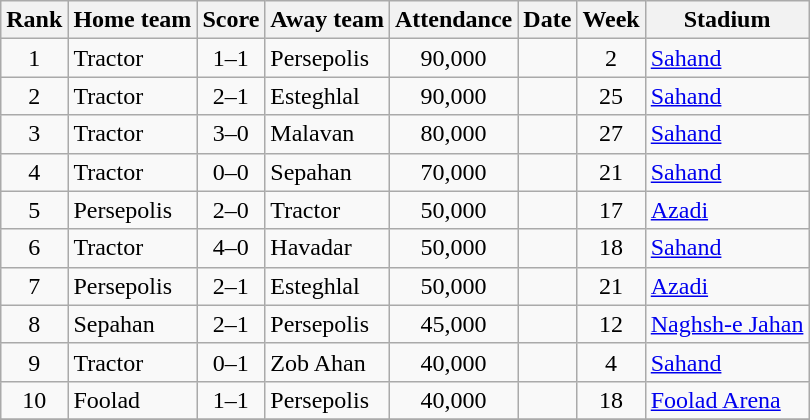<table class="wikitable sortable">
<tr>
<th>Rank</th>
<th>Home team</th>
<th>Score</th>
<th>Away team</th>
<th>Attendance</th>
<th>Date</th>
<th>Week</th>
<th>Stadium</th>
</tr>
<tr>
<td align=center>1</td>
<td>Tractor</td>
<td align=center>1–1</td>
<td>Persepolis</td>
<td align=center>90,000</td>
<td></td>
<td align=center>2</td>
<td><a href='#'>Sahand</a></td>
</tr>
<tr>
<td align=center>2</td>
<td>Tractor</td>
<td align=center>2–1</td>
<td>Esteghlal</td>
<td align=center>90,000</td>
<td></td>
<td align=center>25</td>
<td><a href='#'>Sahand</a></td>
</tr>
<tr>
<td align=center>3</td>
<td>Tractor</td>
<td align=center>3–0</td>
<td>Malavan</td>
<td align=center>80,000</td>
<td></td>
<td align=center>27</td>
<td><a href='#'>Sahand</a></td>
</tr>
<tr>
<td align=center>4</td>
<td>Tractor</td>
<td align=center>0–0</td>
<td>Sepahan</td>
<td align=center>70,000</td>
<td></td>
<td align=center>21</td>
<td><a href='#'>Sahand</a></td>
</tr>
<tr>
<td align=center>5</td>
<td>Persepolis</td>
<td align=center>2–0</td>
<td>Tractor</td>
<td align=center>50,000</td>
<td></td>
<td align=center>17</td>
<td><a href='#'>Azadi</a></td>
</tr>
<tr>
<td align=center>6</td>
<td>Tractor</td>
<td align=center>4–0</td>
<td>Havadar</td>
<td align=center>50,000</td>
<td></td>
<td align=center>18</td>
<td><a href='#'>Sahand</a></td>
</tr>
<tr>
<td align=center>7</td>
<td>Persepolis</td>
<td align=center>2–1</td>
<td>Esteghlal</td>
<td align=center>50,000</td>
<td></td>
<td align=center>21</td>
<td><a href='#'>Azadi</a></td>
</tr>
<tr>
<td align=center>8</td>
<td>Sepahan</td>
<td align=center>2–1</td>
<td>Persepolis</td>
<td align=center>45,000</td>
<td></td>
<td align=center>12</td>
<td><a href='#'>Naghsh-e Jahan</a></td>
</tr>
<tr>
<td align=center>9</td>
<td>Tractor</td>
<td align=center>0–1</td>
<td>Zob Ahan</td>
<td align=center>40,000</td>
<td></td>
<td align=center>4</td>
<td><a href='#'>Sahand</a></td>
</tr>
<tr>
<td align=center>10</td>
<td>Foolad</td>
<td align=center>1–1</td>
<td>Persepolis</td>
<td align=center>40,000</td>
<td></td>
<td align=center>18</td>
<td><a href='#'>Foolad Arena</a></td>
</tr>
<tr>
</tr>
</table>
